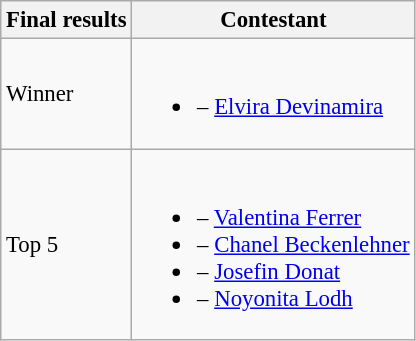<table class="wikitable sortable" style="font-size:95%;">
<tr>
<th>Final results</th>
<th>Contestant</th>
</tr>
<tr>
<td>Winner</td>
<td><br><ul><li> – <a href='#'>Elvira Devinamira</a></li></ul></td>
</tr>
<tr>
<td>Top 5</td>
<td><br><ul><li> – <a href='#'>Valentina Ferrer</a></li><li> – <a href='#'>Chanel Beckenlehner</a></li><li> – <a href='#'>Josefin Donat</a></li><li> – <a href='#'>Noyonita Lodh</a></li></ul></td>
</tr>
</table>
